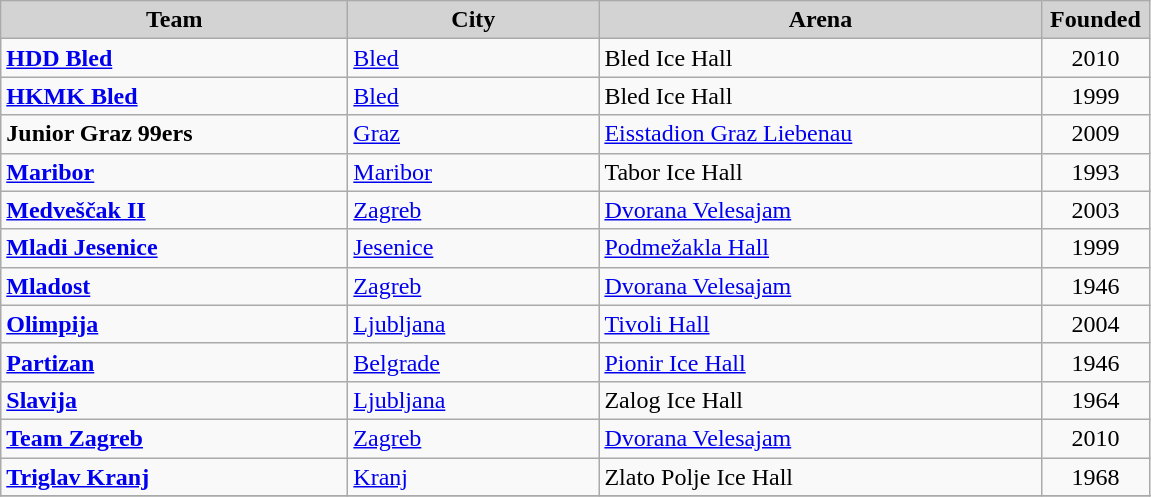<table class="wikitable" style="text-align:left">
<tr>
<th style="background:lightgrey;width:14em">Team</th>
<th style="background:lightgrey;width:10em">City</th>
<th style="background:lightgrey;width:18em">Arena</th>
<th style="background:lightgrey;width:4em">Founded</th>
</tr>
<tr>
<td><strong><a href='#'>HDD Bled</a></strong></td>
<td> <a href='#'>Bled</a></td>
<td>Bled Ice Hall</td>
<td align=center>2010</td>
</tr>
<tr>
<td><strong><a href='#'>HKMK Bled</a></strong></td>
<td> <a href='#'>Bled</a></td>
<td>Bled Ice Hall</td>
<td align=center>1999</td>
</tr>
<tr>
<td><strong>Junior Graz 99ers</strong></td>
<td> <a href='#'>Graz</a></td>
<td><a href='#'>Eisstadion Graz Liebenau</a></td>
<td align=center>2009</td>
</tr>
<tr>
<td><strong><a href='#'>Maribor</a></strong></td>
<td> <a href='#'>Maribor</a></td>
<td>Tabor Ice Hall</td>
<td align=center>1993</td>
</tr>
<tr>
<td><strong><a href='#'>Medveščak II</a></strong></td>
<td> <a href='#'>Zagreb</a></td>
<td><a href='#'>Dvorana Velesajam</a></td>
<td align=center>2003</td>
</tr>
<tr>
<td><strong><a href='#'>Mladi Jesenice</a></strong></td>
<td> <a href='#'>Jesenice</a></td>
<td><a href='#'>Podmežakla Hall</a></td>
<td align=center>1999</td>
</tr>
<tr>
<td><strong><a href='#'>Mladost</a></strong></td>
<td> <a href='#'>Zagreb</a></td>
<td><a href='#'>Dvorana Velesajam</a></td>
<td align=center>1946</td>
</tr>
<tr>
<td><strong><a href='#'>Olimpija</a></strong></td>
<td> <a href='#'>Ljubljana</a></td>
<td><a href='#'>Tivoli Hall</a></td>
<td align=center>2004</td>
</tr>
<tr>
<td><strong><a href='#'>Partizan</a></strong></td>
<td> <a href='#'>Belgrade</a></td>
<td><a href='#'>Pionir Ice Hall</a></td>
<td align=center>1946</td>
</tr>
<tr>
<td><strong><a href='#'>Slavija</a></strong></td>
<td> <a href='#'>Ljubljana</a></td>
<td>Zalog Ice Hall</td>
<td align=center>1964</td>
</tr>
<tr>
<td><strong><a href='#'>Team Zagreb</a></strong></td>
<td> <a href='#'>Zagreb</a></td>
<td><a href='#'>Dvorana Velesajam</a></td>
<td align=center>2010</td>
</tr>
<tr>
<td><strong><a href='#'>Triglav Kranj</a></strong></td>
<td> <a href='#'>Kranj</a></td>
<td>Zlato Polje Ice Hall</td>
<td align=center>1968</td>
</tr>
<tr>
</tr>
</table>
